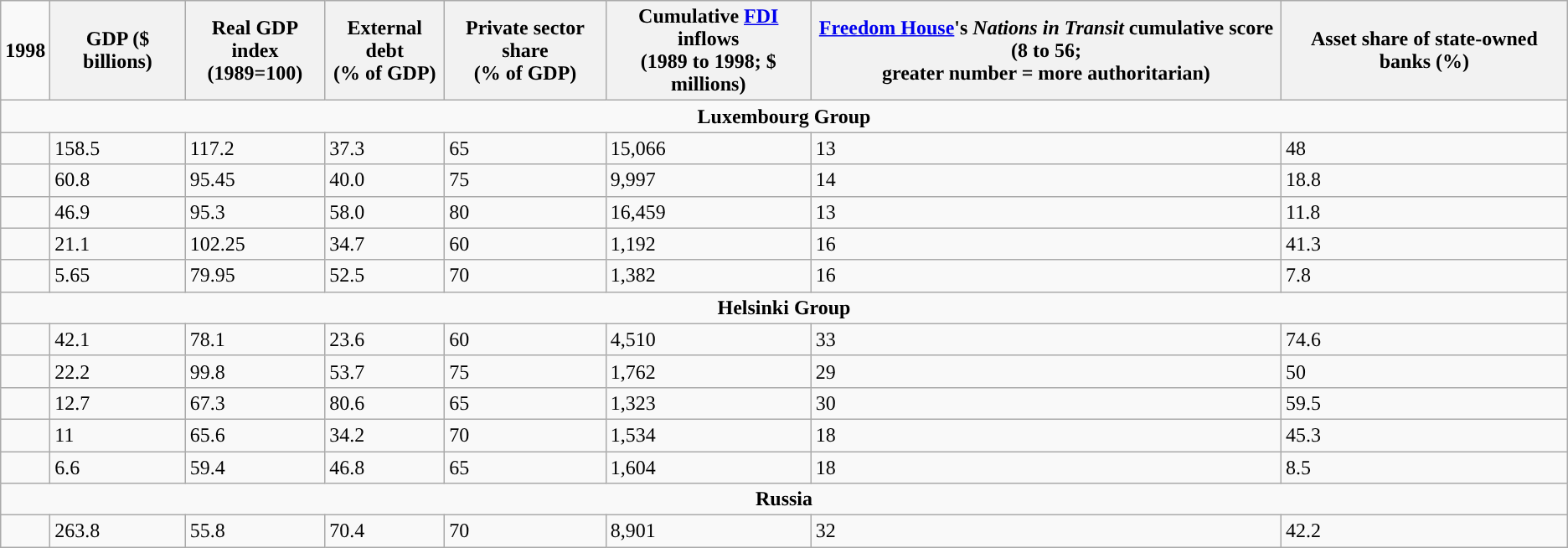<table class="wikitable">
<tr>
<td><strong>1998</strong></td>
<th>GDP ($ billions)</th>
<th>Real GDP index<br>(1989=100)</th>
<th>External debt<br>(% of GDP)</th>
<th>Private sector share<br>(% of GDP)</th>
<th>Cumulative <a href='#'>FDI</a> inflows<br>(1989 to 1998; $ millions)</th>
<th><a href='#'>Freedom House</a>'s <em>Nations in Transit</em> cumulative score (8 to 56;<br>greater number = more authoritarian)</th>
<th>Asset share of state-owned banks (%)</th>
</tr>
<tr>
<th colspan="8" style="background:#f9f9f9;">Luxembourg Group</th>
</tr>
<tr>
<td><strong></strong></td>
<td>158.5</td>
<td>117.2</td>
<td>37.3</td>
<td>65</td>
<td>15,066</td>
<td>13</td>
<td>48</td>
</tr>
<tr>
<td><strong></strong></td>
<td>60.8</td>
<td>95.45</td>
<td>40.0</td>
<td>75</td>
<td>9,997</td>
<td>14</td>
<td>18.8</td>
</tr>
<tr>
<td><strong></strong></td>
<td>46.9</td>
<td>95.3</td>
<td>58.0</td>
<td>80</td>
<td>16,459</td>
<td>13</td>
<td>11.8</td>
</tr>
<tr>
<td><strong></strong></td>
<td>21.1</td>
<td>102.25</td>
<td>34.7</td>
<td>60</td>
<td>1,192</td>
<td>16</td>
<td>41.3</td>
</tr>
<tr>
<td><strong></strong></td>
<td>5.65</td>
<td>79.95</td>
<td>52.5</td>
<td>70</td>
<td>1,382</td>
<td>16</td>
<td>7.8</td>
</tr>
<tr>
<th colspan="8" style="background:#f9f9f9;">Helsinki Group</th>
</tr>
<tr>
<td><strong></strong></td>
<td>42.1</td>
<td>78.1</td>
<td>23.6</td>
<td>60</td>
<td>4,510</td>
<td>33</td>
<td>74.6</td>
</tr>
<tr>
<td><strong></strong></td>
<td>22.2</td>
<td>99.8</td>
<td>53.7</td>
<td>75</td>
<td>1,762</td>
<td>29</td>
<td>50</td>
</tr>
<tr>
<td><strong></strong></td>
<td>12.7</td>
<td>67.3</td>
<td>80.6</td>
<td>65</td>
<td>1,323</td>
<td>30</td>
<td>59.5</td>
</tr>
<tr>
<td><strong></strong></td>
<td>11</td>
<td>65.6</td>
<td>34.2</td>
<td>70</td>
<td>1,534</td>
<td>18</td>
<td>45.3</td>
</tr>
<tr>
<td><strong></strong></td>
<td>6.6</td>
<td>59.4</td>
<td>46.8</td>
<td>65</td>
<td>1,604</td>
<td>18</td>
<td>8.5</td>
</tr>
<tr>
<th colspan="8" style="background:#f9f9f9;">Russia</th>
</tr>
<tr>
<td><strong></strong></td>
<td>263.8</td>
<td>55.8</td>
<td>70.4</td>
<td>70</td>
<td>8,901</td>
<td>32</td>
<td>42.2</td>
</tr>
</table>
